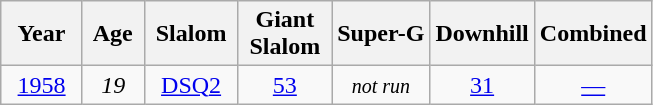<table class=wikitable style="text-align:center">
<tr>
<th>  Year  </th>
<th> Age </th>
<th> Slalom </th>
<th>Giant<br> Slalom </th>
<th>Super-G</th>
<th>Downhill</th>
<th>Combined</th>
</tr>
<tr>
<td><a href='#'>1958</a></td>
<td><em>19</em></td>
<td><a href='#'>DSQ2</a></td>
<td><a href='#'>53</a></td>
<td rowspan=5><small><em>not run</em></small></td>
<td><a href='#'>31</a></td>
<td><a href='#'>—</a></td>
</tr>
</table>
